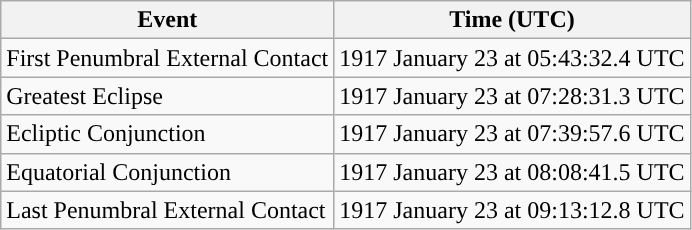<table class="wikitable">
<tr>
<th>Event</th>
<th>Time (UTC)</th>
</tr>
<tr>
<td>First Penumbral External Contact</td>
<td>1917 January 23 at 05:43:32.4 UTC</td>
</tr>
<tr>
<td>Greatest Eclipse</td>
<td>1917 January 23 at 07:28:31.3 UTC</td>
</tr>
<tr>
<td>Ecliptic Conjunction</td>
<td>1917 January 23 at 07:39:57.6 UTC</td>
</tr>
<tr>
<td>Equatorial Conjunction</td>
<td>1917 January 23 at 08:08:41.5 UTC</td>
</tr>
<tr>
<td>Last Penumbral External Contact</td>
<td>1917 January 23 at 09:13:12.8 UTC</td>
</tr>
</table>
